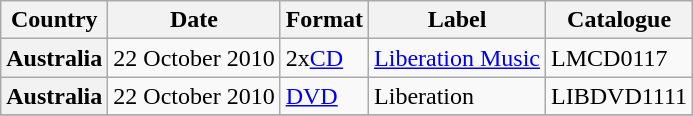<table class="wikitable plainrowheaders">
<tr>
<th scope="col">Country</th>
<th scope="col">Date</th>
<th scope="col">Format</th>
<th scope="col">Label</th>
<th scope="col">Catalogue</th>
</tr>
<tr>
<th scope="row">Australia</th>
<td>22 October 2010</td>
<td>2x<a href='#'>CD</a></td>
<td><a href='#'>Liberation Music</a></td>
<td>LMCD0117</td>
</tr>
<tr>
<th scope="row">Australia</th>
<td>22 October 2010</td>
<td><a href='#'>DVD</a></td>
<td>Liberation</td>
<td>LIBDVD1111</td>
</tr>
<tr>
</tr>
</table>
